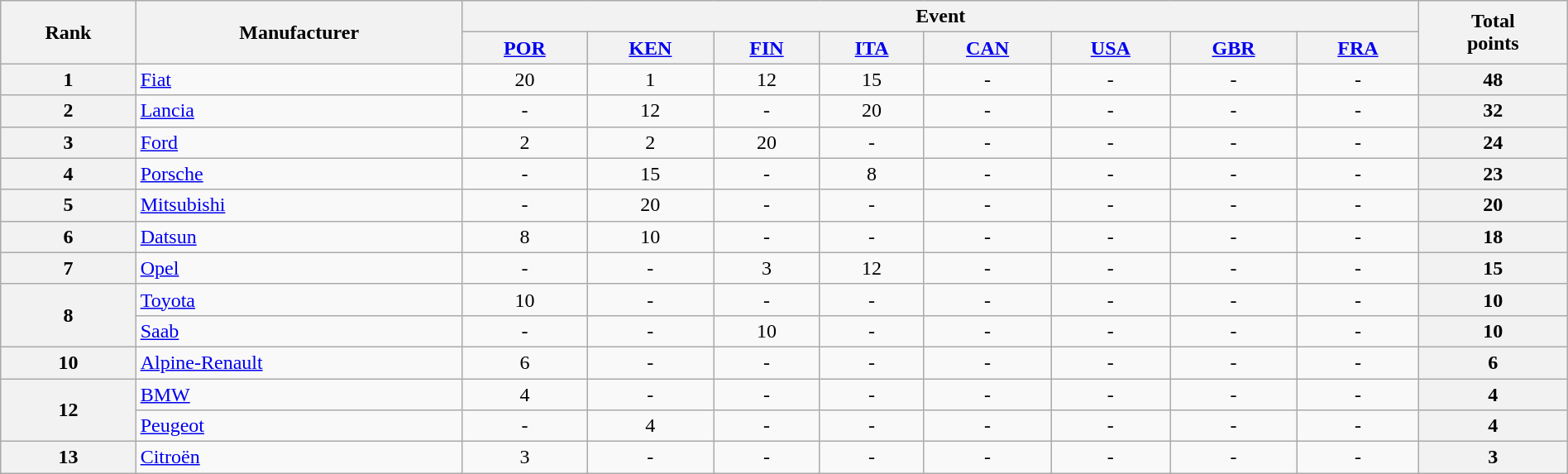<table class="wikitable" width="100%" style="text-align:center;">
<tr>
<th rowspan="2">Rank</th>
<th rowspan="2" style="width:16em">Manufacturer</th>
<th colspan="8">Event</th>
<th rowspan="2">Total<br>points</th>
</tr>
<tr valign="top">
<th><a href='#'>POR</a><br></th>
<th><a href='#'>KEN</a><br></th>
<th><a href='#'>FIN</a><br></th>
<th><a href='#'>ITA</a><br></th>
<th><a href='#'>CAN</a><br></th>
<th><a href='#'>USA</a><br></th>
<th><a href='#'>GBR</a><br></th>
<th><a href='#'>FRA</a><br></th>
</tr>
<tr>
<th>1</th>
<td align="left"> <a href='#'>Fiat</a></td>
<td>20</td>
<td>1</td>
<td>12</td>
<td>15</td>
<td>-</td>
<td>-</td>
<td>-</td>
<td>-</td>
<th>48</th>
</tr>
<tr>
<th>2</th>
<td align="left"> <a href='#'>Lancia</a></td>
<td>-</td>
<td>12</td>
<td>-</td>
<td>20</td>
<td>-</td>
<td>-</td>
<td>-</td>
<td>-</td>
<th>32</th>
</tr>
<tr>
<th>3</th>
<td align="left"> <a href='#'>Ford</a></td>
<td>2</td>
<td>2</td>
<td>20</td>
<td>-</td>
<td>-</td>
<td>-</td>
<td>-</td>
<td>-</td>
<th>24</th>
</tr>
<tr>
<th>4</th>
<td align="left"> <a href='#'>Porsche</a></td>
<td>-</td>
<td>15</td>
<td>-</td>
<td>8</td>
<td>-</td>
<td>-</td>
<td>-</td>
<td>-</td>
<th>23</th>
</tr>
<tr>
<th>5</th>
<td align="left"> <a href='#'>Mitsubishi</a></td>
<td>-</td>
<td>20</td>
<td>-</td>
<td>-</td>
<td>-</td>
<td>-</td>
<td>-</td>
<td>-</td>
<th>20</th>
</tr>
<tr>
<th>6</th>
<td align="left"> <a href='#'>Datsun</a></td>
<td>8</td>
<td>10</td>
<td>-</td>
<td>-</td>
<td>-</td>
<td>-</td>
<td>-</td>
<td>-</td>
<th>18</th>
</tr>
<tr>
<th>7</th>
<td align="left"> <a href='#'>Opel</a></td>
<td>-</td>
<td>-</td>
<td>3</td>
<td>12</td>
<td>-</td>
<td>-</td>
<td>-</td>
<td>-</td>
<th>15</th>
</tr>
<tr>
<th rowspan="2">8</th>
<td align="left"> <a href='#'>Toyota</a></td>
<td>10</td>
<td>-</td>
<td>-</td>
<td>-</td>
<td>-</td>
<td>-</td>
<td>-</td>
<td>-</td>
<th>10</th>
</tr>
<tr>
<td align="left"> <a href='#'>Saab</a></td>
<td>-</td>
<td>-</td>
<td>10</td>
<td>-</td>
<td>-</td>
<td>-</td>
<td>-</td>
<td>-</td>
<th>10</th>
</tr>
<tr>
<th>10</th>
<td align="left"> <a href='#'>Alpine-Renault</a></td>
<td>6</td>
<td>-</td>
<td>-</td>
<td>-</td>
<td>-</td>
<td>-</td>
<td>-</td>
<td>-</td>
<th>6</th>
</tr>
<tr>
<th rowspan="2">12</th>
<td align="left"> <a href='#'>BMW</a></td>
<td>4</td>
<td>-</td>
<td>-</td>
<td>-</td>
<td>-</td>
<td>-</td>
<td>-</td>
<td>-</td>
<th>4</th>
</tr>
<tr>
<td align="left"> <a href='#'>Peugeot</a></td>
<td>-</td>
<td>4</td>
<td>-</td>
<td>-</td>
<td>-</td>
<td>-</td>
<td>-</td>
<td>-</td>
<th>4</th>
</tr>
<tr>
<th rowspan="2">13</th>
<td align="left"> <a href='#'>Citroën</a></td>
<td>3</td>
<td>-</td>
<td>-</td>
<td>-</td>
<td>-</td>
<td>-</td>
<td>-</td>
<td>-</td>
<th>3</th>
</tr>
</table>
